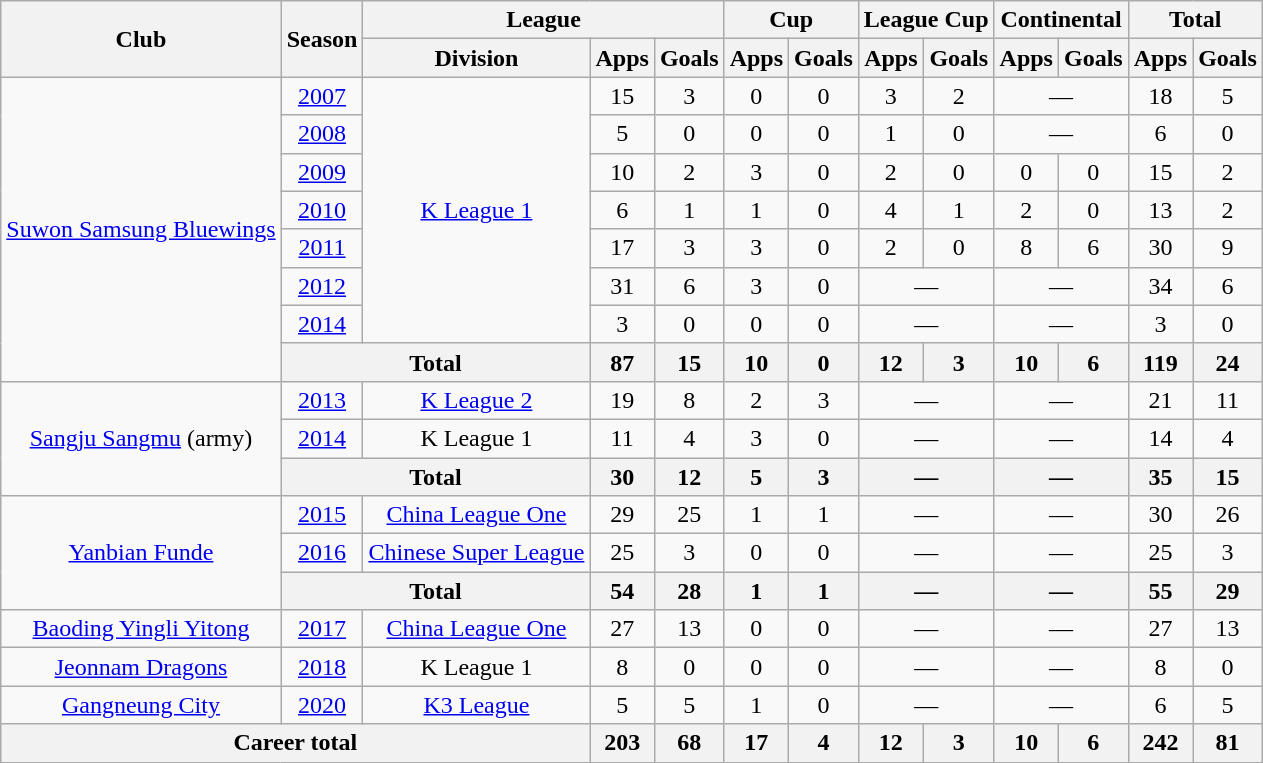<table class="wikitable" style="text-align:center">
<tr>
<th rowspan=2>Club</th>
<th rowspan=2>Season</th>
<th colspan=3>League</th>
<th colspan=2>Cup</th>
<th colspan=2>League Cup</th>
<th colspan=2>Continental</th>
<th colspan=2>Total</th>
</tr>
<tr>
<th>Division</th>
<th>Apps</th>
<th>Goals</th>
<th>Apps</th>
<th>Goals</th>
<th>Apps</th>
<th>Goals</th>
<th>Apps</th>
<th>Goals</th>
<th>Apps</th>
<th>Goals</th>
</tr>
<tr>
<td rowspan="8"><a href='#'>Suwon Samsung Bluewings</a></td>
<td><a href='#'>2007</a></td>
<td rowspan="7"><a href='#'>K League 1</a></td>
<td>15</td>
<td>3</td>
<td>0</td>
<td>0</td>
<td>3</td>
<td>2</td>
<td colspan="2">—</td>
<td>18</td>
<td>5</td>
</tr>
<tr>
<td><a href='#'>2008</a></td>
<td>5</td>
<td>0</td>
<td>0</td>
<td>0</td>
<td>1</td>
<td>0</td>
<td colspan="2">—</td>
<td>6</td>
<td>0</td>
</tr>
<tr>
<td><a href='#'>2009</a></td>
<td>10</td>
<td>2</td>
<td>3</td>
<td>0</td>
<td>2</td>
<td>0</td>
<td>0</td>
<td>0</td>
<td>15</td>
<td>2</td>
</tr>
<tr>
<td><a href='#'>2010</a></td>
<td>6</td>
<td>1</td>
<td>1</td>
<td>0</td>
<td>4</td>
<td>1</td>
<td>2</td>
<td>0</td>
<td>13</td>
<td>2</td>
</tr>
<tr>
<td><a href='#'>2011</a></td>
<td>17</td>
<td>3</td>
<td>3</td>
<td>0</td>
<td>2</td>
<td>0</td>
<td>8</td>
<td>6</td>
<td>30</td>
<td>9</td>
</tr>
<tr>
<td><a href='#'>2012</a></td>
<td>31</td>
<td>6</td>
<td>3</td>
<td>0</td>
<td colspan="2">—</td>
<td colspan="2">—</td>
<td>34</td>
<td>6</td>
</tr>
<tr>
<td><a href='#'>2014</a></td>
<td>3</td>
<td>0</td>
<td>0</td>
<td>0</td>
<td colspan="2">—</td>
<td colspan="2">—</td>
<td>3</td>
<td>0</td>
</tr>
<tr>
<th colspan=2>Total</th>
<th>87</th>
<th>15</th>
<th>10</th>
<th>0</th>
<th>12</th>
<th>3</th>
<th>10</th>
<th>6</th>
<th>119</th>
<th>24</th>
</tr>
<tr>
<td rowspan="3"><a href='#'>Sangju Sangmu</a> (army)</td>
<td><a href='#'>2013</a></td>
<td><a href='#'>K League 2</a></td>
<td>19</td>
<td>8</td>
<td>2</td>
<td>3</td>
<td colspan="2">—</td>
<td colspan="2">—</td>
<td>21</td>
<td>11</td>
</tr>
<tr>
<td><a href='#'>2014</a></td>
<td>K League 1</td>
<td>11</td>
<td>4</td>
<td>3</td>
<td>0</td>
<td colspan="2">—</td>
<td colspan="2">—</td>
<td>14</td>
<td>4</td>
</tr>
<tr>
<th colspan=2>Total</th>
<th>30</th>
<th>12</th>
<th>5</th>
<th>3</th>
<th colspan="2">—</th>
<th colspan="2">—</th>
<th>35</th>
<th>15</th>
</tr>
<tr>
<td rowspan="3"><a href='#'>Yanbian Funde</a></td>
<td><a href='#'>2015</a></td>
<td><a href='#'>China League One</a></td>
<td>29</td>
<td>25</td>
<td>1</td>
<td>1</td>
<td colspan="2">—</td>
<td colspan="2">—</td>
<td>30</td>
<td>26</td>
</tr>
<tr>
<td><a href='#'>2016</a></td>
<td><a href='#'>Chinese Super League</a></td>
<td>25</td>
<td>3</td>
<td>0</td>
<td>0</td>
<td colspan="2">—</td>
<td colspan="2">—</td>
<td>25</td>
<td>3</td>
</tr>
<tr>
<th colspan=2>Total</th>
<th>54</th>
<th>28</th>
<th>1</th>
<th>1</th>
<th colspan="2">—</th>
<th colspan="2">—</th>
<th>55</th>
<th>29</th>
</tr>
<tr>
<td><a href='#'>Baoding Yingli Yitong</a></td>
<td><a href='#'>2017</a></td>
<td><a href='#'>China League One</a></td>
<td>27</td>
<td>13</td>
<td>0</td>
<td>0</td>
<td colspan="2">—</td>
<td colspan="2">—</td>
<td>27</td>
<td>13</td>
</tr>
<tr>
<td><a href='#'>Jeonnam Dragons</a></td>
<td><a href='#'>2018</a></td>
<td>K League 1</td>
<td>8</td>
<td>0</td>
<td>0</td>
<td>0</td>
<td colspan="2">—</td>
<td colspan="2">—</td>
<td>8</td>
<td>0</td>
</tr>
<tr>
<td><a href='#'>Gangneung City</a></td>
<td><a href='#'>2020</a></td>
<td><a href='#'>K3 League</a></td>
<td>5</td>
<td>5</td>
<td>1</td>
<td>0</td>
<td colspan="2">—</td>
<td colspan="2">—</td>
<td>6</td>
<td>5</td>
</tr>
<tr>
<th colspan=3>Career total</th>
<th>203</th>
<th>68</th>
<th>17</th>
<th>4</th>
<th>12</th>
<th>3</th>
<th>10</th>
<th>6</th>
<th>242</th>
<th>81</th>
</tr>
</table>
